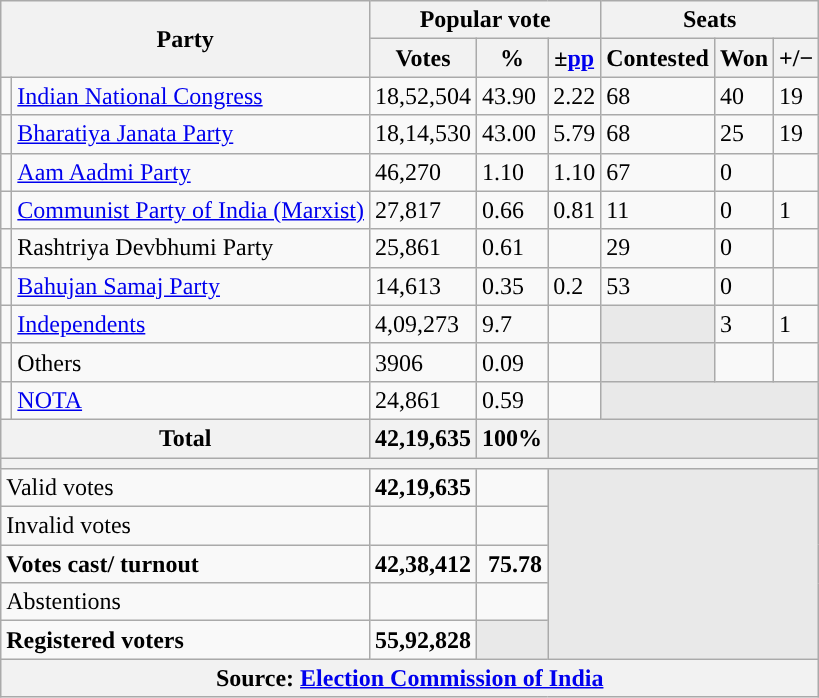<table class="wikitable">
<tr>
<th colspan="2" rowspan="2">Party</th>
<th colspan="3">Popular vote</th>
<th colspan="3">Seats</th>
</tr>
<tr>
<th>Votes</th>
<th>%</th>
<th>±<a href='#'>pp</a></th>
<th>Contested</th>
<th>Won</th>
<th><strong>+/−</strong></th>
</tr>
<tr>
<td></td>
<td><a href='#'>Indian National Congress</a></td>
<td>18,52,504</td>
<td>43.90</td>
<td> 2.22</td>
<td>68</td>
<td>40</td>
<td> 19</td>
</tr>
<tr>
<td></td>
<td><a href='#'>Bharatiya Janata Party</a></td>
<td>18,14,530</td>
<td>43.00</td>
<td> 5.79</td>
<td>68</td>
<td>25</td>
<td> 19</td>
</tr>
<tr>
<td></td>
<td><a href='#'>Aam Aadmi Party</a></td>
<td>46,270</td>
<td>1.10</td>
<td> 1.10</td>
<td>67</td>
<td>0</td>
<td></td>
</tr>
<tr>
<td></td>
<td><a href='#'>Communist Party of India (Marxist)</a></td>
<td>27,817</td>
<td>0.66</td>
<td> 0.81</td>
<td>11</td>
<td>0</td>
<td> 1</td>
</tr>
<tr>
<td></td>
<td>Rashtriya Devbhumi Party</td>
<td>25,861</td>
<td>0.61</td>
<td></td>
<td>29</td>
<td>0</td>
<td></td>
</tr>
<tr>
<td></td>
<td><a href='#'>Bahujan Samaj Party</a></td>
<td>14,613</td>
<td>0.35</td>
<td> 0.2</td>
<td>53</td>
<td>0</td>
<td></td>
</tr>
<tr>
<td></td>
<td><a href='#'>Independents</a></td>
<td>4,09,273</td>
<td>9.7</td>
<td></td>
<td style="background-color:#E9E9E9"></td>
<td>3</td>
<td> 1</td>
</tr>
<tr>
<td></td>
<td>Others</td>
<td>3906</td>
<td>0.09</td>
<td></td>
<td style="background-color:#E9E9E9"></td>
<td></td>
<td></td>
</tr>
<tr>
<td></td>
<td><a href='#'>NOTA</a></td>
<td>24,861</td>
<td>0.59</td>
<td></td>
<th colspan="3" style="background-color:#E9E9E9"></th>
</tr>
<tr>
<th colspan="2">Total</th>
<th>42,19,635</th>
<th>100%</th>
<th colspan="4" style="background-color:#E9E9E9"></th>
</tr>
<tr>
<th colspan="8"></th>
</tr>
<tr>
<td colspan="2">Valid votes</td>
<td align="right"><strong>42,19,635</strong></td>
<td align="right"></td>
<th colspan="4" rowspan="5" style="background-color:#E9E9E9"></th>
</tr>
<tr>
<td colspan="2">Invalid votes</td>
<td align="right"></td>
<td align="right"></td>
</tr>
<tr>
<td colspan="2"><strong>Votes cast/ turnout</strong></td>
<td align="right"><strong>42,38,412</strong></td>
<td align="right"><strong>75.78</strong></td>
</tr>
<tr>
<td colspan="2">Abstentions</td>
<td align="right"></td>
<td align="right"></td>
</tr>
<tr>
<td colspan="2"><strong>Registered voters</strong></td>
<td align="right"><strong>55,92,828</strong></td>
<td style="background-color:#E9E9E9"></td>
</tr>
<tr>
<th colspan="8">Source: <a href='#'>Election Commission of India</a></th>
</tr>
</table>
